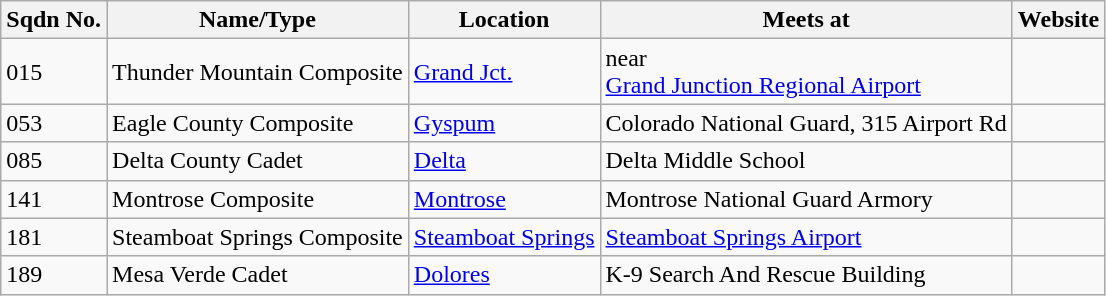<table class="wikitable">
<tr>
<th>Sqdn No.</th>
<th>Name/Type</th>
<th>Location</th>
<th>Meets at</th>
<th>Website</th>
</tr>
<tr>
<td>015</td>
<td>Thunder Mountain Composite</td>
<td><a href='#'>Grand Jct.</a></td>
<td>near<br><a href='#'>Grand Junction Regional Airport</a></td>
<td></td>
</tr>
<tr>
<td>053</td>
<td>Eagle County Composite</td>
<td><a href='#'>Gyspum</a></td>
<td>Colorado National Guard, 315 Airport Rd</td>
<td></td>
</tr>
<tr>
<td>085</td>
<td>Delta County Cadet</td>
<td><a href='#'>Delta</a></td>
<td>Delta Middle School</td>
<td></td>
</tr>
<tr>
<td>141</td>
<td>Montrose Composite</td>
<td><a href='#'>Montrose</a></td>
<td>Montrose National Guard Armory</td>
<td><br></td>
</tr>
<tr>
<td>181</td>
<td>Steamboat Springs Composite</td>
<td><a href='#'>Steamboat Springs</a></td>
<td><a href='#'>Steamboat Springs Airport</a></td>
<td><br></td>
</tr>
<tr>
<td>189</td>
<td>Mesa Verde Cadet</td>
<td><a href='#'>Dolores</a></td>
<td>K-9 Search And Rescue Building</td>
<td><br></td>
</tr>
</table>
